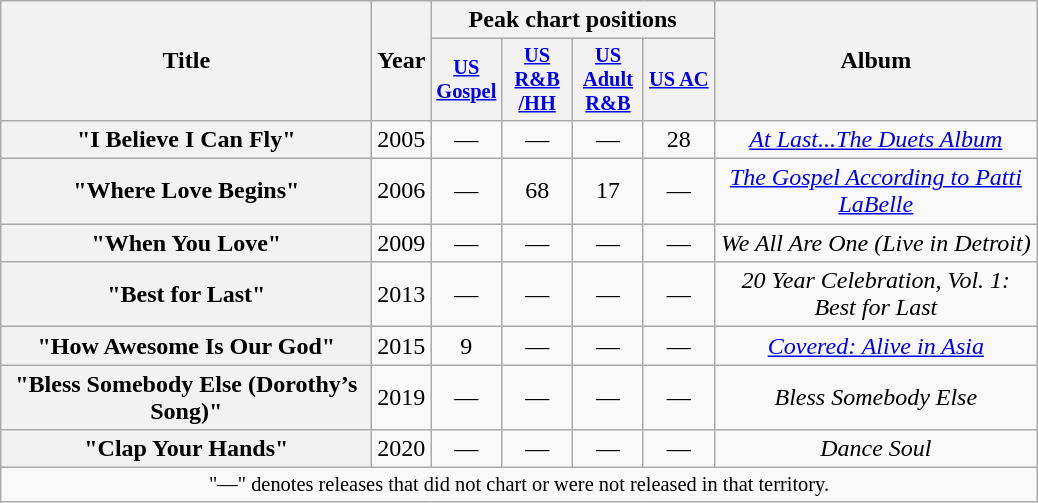<table class="wikitable plainrowheaders" style="text-align:center;" border="1">
<tr>
<th scope="col" rowspan="2" style="width:15em;">Title</th>
<th scope="col" rowspan="2">Year</th>
<th scope="col" colspan="4">Peak chart positions</th>
<th scope="col" rowspan="2" style="width:13em;">Album</th>
</tr>
<tr>
<th scope="col" style="width:3em;font-size:85%;"><a href='#'>US<br>Gospel</a><br></th>
<th scope="col" style="width:3em;font-size:85%;"><a href='#'>US R&B<br>/HH</a><br></th>
<th scope="col" style="width:3em;font-size:85%;"><a href='#'>US Adult R&B</a><br></th>
<th scope="col" style="width:3em;font-size:85%;"><a href='#'>US AC</a><br></th>
</tr>
<tr>
<th scope="row">"I Believe I Can Fly"<br></th>
<td>2005</td>
<td style="text-align:center;">—</td>
<td style="text-align:center;">—</td>
<td style="text-align:center;">—</td>
<td style="text-align:center;">28</td>
<td><em><a href='#'>At Last...The Duets Album</a></em></td>
</tr>
<tr>
<th scope="row">"Where Love Begins"<br></th>
<td>2006</td>
<td style="text-align:center;">—</td>
<td style="text-align:center;">68</td>
<td style="text-align:center;">17</td>
<td style="text-align:center;">—</td>
<td><em><a href='#'>The Gospel According to Patti LaBelle</a></em></td>
</tr>
<tr>
<th scope="row">"When You Love"<br></th>
<td>2009</td>
<td style="text-align:center;">—</td>
<td style="text-align:center;">—</td>
<td style="text-align:center;">—</td>
<td style="text-align:center;">—</td>
<td><em>We All Are One (Live in Detroit)</em></td>
</tr>
<tr>
<th scope="row">"Best for Last"<br></th>
<td>2013</td>
<td style="text-align:center;">—</td>
<td style="text-align:center;">—</td>
<td style="text-align:center;">—</td>
<td style="text-align:center;">—</td>
<td><em>20 Year Celebration, Vol. 1: Best for Last</em></td>
</tr>
<tr>
<th scope="row">"How Awesome Is Our God"<br></th>
<td>2015</td>
<td style="text-align:center;">9</td>
<td style="text-align:center;">—</td>
<td style="text-align:center;">—</td>
<td style="text-align:center;">—</td>
<td><em><a href='#'>Covered: Alive in Asia</a></em></td>
</tr>
<tr>
<th scope="row">"Bless Somebody Else (Dorothy’s Song)"<br></th>
<td>2019</td>
<td style="text-align:center;">—</td>
<td style="text-align:center;">—</td>
<td style="text-align:center;">—</td>
<td style="text-align:center;">—</td>
<td><em>Bless Somebody Else</em></td>
</tr>
<tr>
<th scope="row">"Clap Your Hands"<br></th>
<td>2020</td>
<td style="text-align:center;">—</td>
<td style="text-align:center;">—</td>
<td style="text-align:center;">—</td>
<td style="text-align:center;">—</td>
<td><em>Dance Soul</em></td>
</tr>
<tr>
<td colspan="9" style="text-align:center; font-size:85%">"—" denotes releases that did not chart or were not released in that territory.</td>
</tr>
</table>
